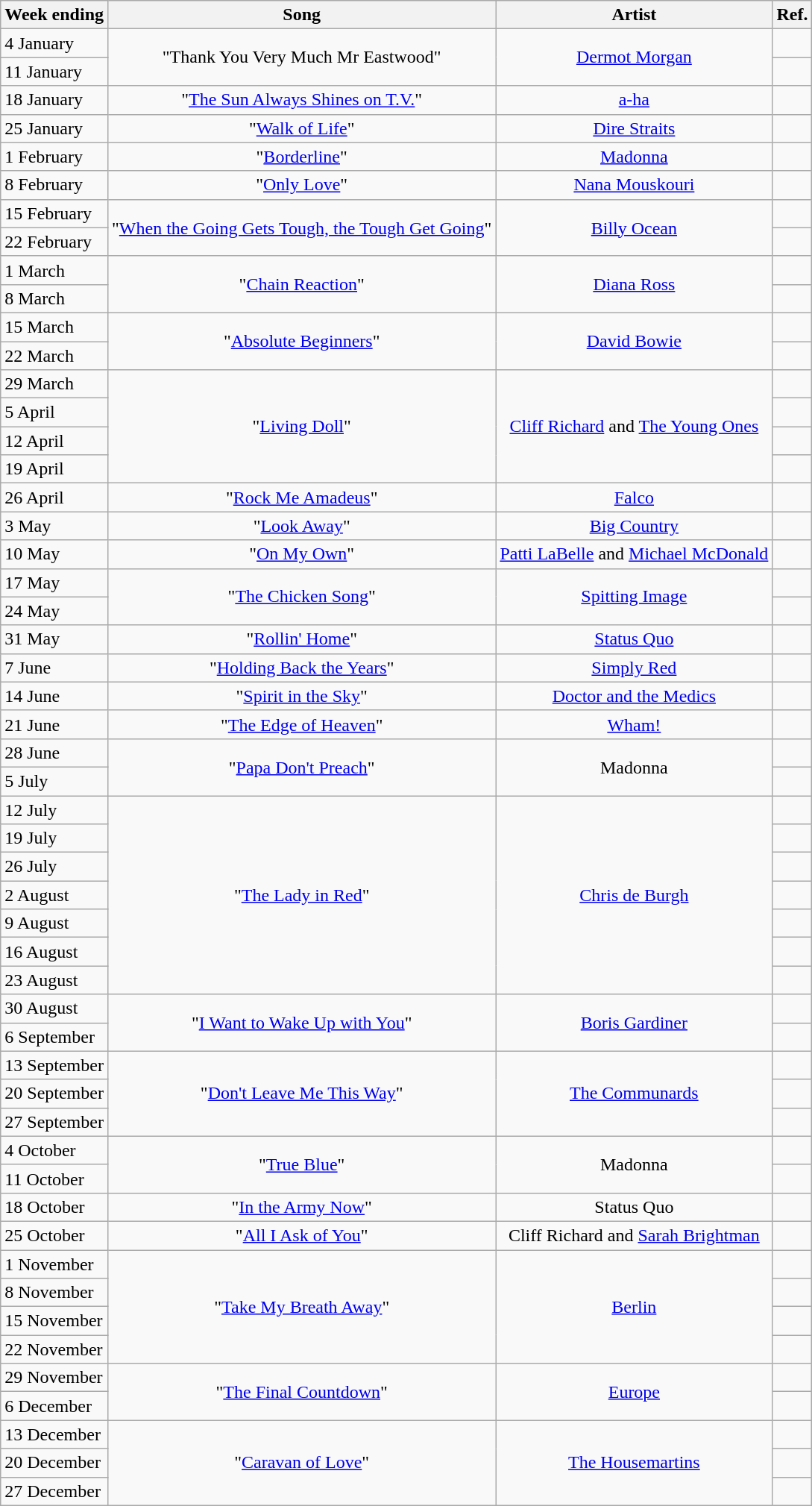<table class="wikitable">
<tr>
<th>Week ending</th>
<th>Song</th>
<th>Artist</th>
<th>Ref.</th>
</tr>
<tr>
<td>4 January</td>
<td rowspan=2 align=center>"Thank You Very Much Mr Eastwood"</td>
<td rowspan=2 align=center><a href='#'>Dermot Morgan</a></td>
<td></td>
</tr>
<tr>
<td>11 January</td>
<td></td>
</tr>
<tr>
<td>18 January</td>
<td align=center>"<a href='#'>The Sun Always Shines on T.V.</a>"</td>
<td align=center><a href='#'>a-ha</a></td>
<td></td>
</tr>
<tr>
<td>25 January</td>
<td align=center>"<a href='#'>Walk of Life</a>"</td>
<td align=center><a href='#'>Dire Straits</a></td>
<td></td>
</tr>
<tr>
<td>1 February</td>
<td align=center>"<a href='#'>Borderline</a>"</td>
<td align=center><a href='#'>Madonna</a></td>
<td></td>
</tr>
<tr>
<td>8 February</td>
<td align=center>"<a href='#'>Only Love</a>"</td>
<td align=center><a href='#'>Nana Mouskouri</a></td>
<td></td>
</tr>
<tr>
<td>15 February</td>
<td rowspan=2 align=center>"<a href='#'>When the Going Gets Tough, the Tough Get Going</a>"</td>
<td rowspan=2 align=center><a href='#'>Billy Ocean</a></td>
<td></td>
</tr>
<tr>
<td>22 February</td>
<td></td>
</tr>
<tr>
<td>1 March</td>
<td rowspan=2 align=center>"<a href='#'>Chain Reaction</a>"</td>
<td rowspan=2 align=center><a href='#'>Diana Ross</a></td>
<td></td>
</tr>
<tr>
<td>8 March</td>
<td></td>
</tr>
<tr>
<td>15 March</td>
<td rowspan=2 align=center>"<a href='#'>Absolute Beginners</a>"</td>
<td rowspan=2 align=center><a href='#'>David Bowie</a></td>
<td></td>
</tr>
<tr>
<td>22 March</td>
<td></td>
</tr>
<tr>
<td>29 March</td>
<td rowspan=4 align=center>"<a href='#'>Living Doll</a>"</td>
<td rowspan=4 align=center><a href='#'>Cliff Richard</a> and <a href='#'>The Young Ones</a></td>
<td></td>
</tr>
<tr>
<td>5 April</td>
<td></td>
</tr>
<tr>
<td>12 April</td>
<td></td>
</tr>
<tr>
<td>19 April</td>
<td></td>
</tr>
<tr>
<td>26 April</td>
<td align=center>"<a href='#'>Rock Me Amadeus</a>"</td>
<td align=center><a href='#'>Falco</a></td>
<td></td>
</tr>
<tr>
<td>3 May</td>
<td align=center>"<a href='#'>Look Away</a>"</td>
<td align=center><a href='#'>Big Country</a></td>
<td></td>
</tr>
<tr>
<td>10 May</td>
<td align=center>"<a href='#'>On My Own</a>"</td>
<td align=center><a href='#'>Patti LaBelle</a> and <a href='#'>Michael McDonald</a></td>
<td></td>
</tr>
<tr>
<td>17 May</td>
<td rowspan=2 align=center>"<a href='#'>The Chicken Song</a>"</td>
<td rowspan=2 align=center><a href='#'>Spitting Image</a></td>
<td></td>
</tr>
<tr>
<td>24 May</td>
<td></td>
</tr>
<tr>
<td>31 May</td>
<td align=center>"<a href='#'>Rollin' Home</a>"</td>
<td align=center><a href='#'>Status Quo</a></td>
<td></td>
</tr>
<tr>
<td>7 June</td>
<td align=center>"<a href='#'>Holding Back the Years</a>"</td>
<td align=center><a href='#'>Simply Red</a></td>
<td></td>
</tr>
<tr>
<td>14 June</td>
<td align=center>"<a href='#'>Spirit in the Sky</a>"</td>
<td align=center><a href='#'>Doctor and the Medics</a></td>
<td></td>
</tr>
<tr>
<td>21 June</td>
<td align=center>"<a href='#'>The Edge of Heaven</a>"</td>
<td align=center><a href='#'>Wham!</a></td>
<td></td>
</tr>
<tr>
<td>28 June</td>
<td rowspan=2 align=center>"<a href='#'>Papa Don't Preach</a>"</td>
<td rowspan=2 align=center>Madonna</td>
<td></td>
</tr>
<tr>
<td>5 July</td>
<td></td>
</tr>
<tr>
<td>12 July</td>
<td rowspan=7 align=center>"<a href='#'>The Lady in Red</a>"</td>
<td rowspan=7 align=center><a href='#'>Chris de Burgh</a></td>
<td></td>
</tr>
<tr>
<td>19 July</td>
<td></td>
</tr>
<tr>
<td>26 July</td>
<td></td>
</tr>
<tr>
<td>2 August</td>
<td></td>
</tr>
<tr>
<td>9 August</td>
<td></td>
</tr>
<tr>
<td>16 August</td>
<td></td>
</tr>
<tr>
<td>23 August</td>
<td></td>
</tr>
<tr>
<td>30 August</td>
<td rowspan=2 align=center>"<a href='#'>I Want to Wake Up with You</a>"</td>
<td rowspan=2 align=center><a href='#'>Boris Gardiner</a></td>
<td></td>
</tr>
<tr>
<td>6 September</td>
<td></td>
</tr>
<tr>
<td>13 September</td>
<td rowspan=3 align=center>"<a href='#'>Don't Leave Me This Way</a>"</td>
<td rowspan=3 align=center><a href='#'>The Communards</a></td>
<td></td>
</tr>
<tr>
<td>20 September</td>
<td></td>
</tr>
<tr>
<td>27 September</td>
<td></td>
</tr>
<tr>
<td>4 October</td>
<td rowspan=2 align=center>"<a href='#'>True Blue</a>"</td>
<td rowspan=2 align=center>Madonna</td>
<td></td>
</tr>
<tr>
<td>11 October</td>
<td></td>
</tr>
<tr>
<td>18 October</td>
<td align=center>"<a href='#'>In the Army Now</a>"</td>
<td align=center>Status Quo</td>
<td></td>
</tr>
<tr>
<td>25 October</td>
<td align=center>"<a href='#'>All I Ask of You</a>"</td>
<td align=center>Cliff Richard and <a href='#'>Sarah Brightman</a></td>
<td></td>
</tr>
<tr>
<td>1 November</td>
<td rowspan=4 align=center>"<a href='#'>Take My Breath Away</a>"</td>
<td rowspan=4 align=center><a href='#'>Berlin</a></td>
<td></td>
</tr>
<tr>
<td>8 November</td>
<td></td>
</tr>
<tr>
<td>15 November</td>
<td></td>
</tr>
<tr>
<td>22 November</td>
<td></td>
</tr>
<tr>
<td>29 November</td>
<td rowspan=2 align=center>"<a href='#'>The Final Countdown</a>"</td>
<td rowspan=2 align=center><a href='#'>Europe</a></td>
<td></td>
</tr>
<tr>
<td>6 December</td>
<td></td>
</tr>
<tr>
<td>13 December</td>
<td rowspan=3 align=center>"<a href='#'>Caravan of Love</a>"</td>
<td rowspan=3 align=center><a href='#'>The Housemartins</a></td>
<td></td>
</tr>
<tr>
<td>20 December</td>
<td></td>
</tr>
<tr>
<td>27 December</td>
<td></td>
</tr>
</table>
